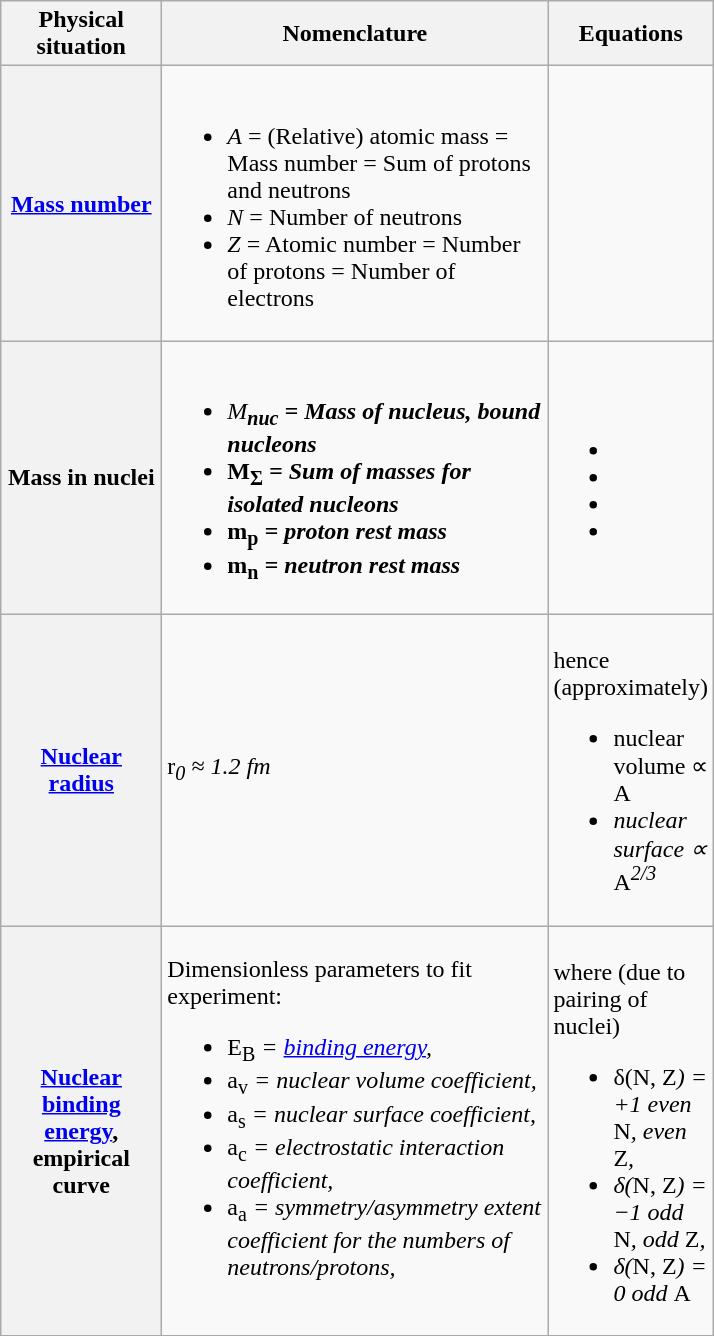<table class="wikitable">
<tr>
<th scope="col" width="100">Physical situation</th>
<th scope="col" width="250">Nomenclature</th>
<th scope="col" width="10">Equations</th>
</tr>
<tr>
<th><a href='#'>Mass number</a></th>
<td><br><ul><li><em>A</em> = (Relative) atomic mass = Mass number = Sum of protons and neutrons</li><li><em>N</em> = Number of neutrons</li><li><em>Z</em> = Atomic number = Number of protons = Number of electrons</li></ul></td>
<td></td>
</tr>
<tr>
<th>Mass in nuclei</th>
<td><br><ul><li><em>M<strong><sub>nuc</sub> = Mass of nucleus, bound nucleons</li><li></em>M<sub>Σ</sub><em> = Sum of masses for isolated nucleons</li><li></em>m<sub>p</sub><em> = proton rest mass</li><li></em>m<sub>n</sub><em> = neutron rest mass</li></ul></td>
<td><br><ul><li></li><li></li><li></li><li></li></ul></td>
</tr>
<tr>
<th><a href='#'>Nuclear radius</a></th>
<td></em>r<em><sub>0</sub> ≈ 1.2 fm</td>
<td><br>hence (approximately)
<ul><li>nuclear volume ∝ </em>A<em></li><li>nuclear surface ∝ </em>A<em><sup>2/3</sup></li></ul></td>
</tr>
<tr>
<th><a href='#'>Nuclear binding energy</a>, empirical curve</th>
<td>Dimensionless parameters to fit experiment:<br><ul><li></em>E<sub>B</sub><em> = <a href='#'>binding energy</a>,</li><li></em>a<sub>v</sub><em> = nuclear volume coefficient,</li><li></em>a<sub>s</sub><em> = nuclear surface coefficient,</li><li></em>a<sub>c</sub><em> = electrostatic interaction coefficient,</li><li></em>a<sub>a</sub><em> = symmetry/asymmetry extent coefficient for the numbers of neutrons/protons,</li></ul></td>
<td><br>where (due to pairing of nuclei) <ul><li>δ(</em>N, Z<em>) = +1 even </em>N<em>, even </em>Z<em>,</li><li>δ(</em>N, Z<em>) = −1 odd </em>N<em>, odd </em>Z<em>,</li><li>δ(</em>N, Z<em>) = 0 odd </em>A<em></li></ul></td>
</tr>
<tr>
</tr>
</table>
